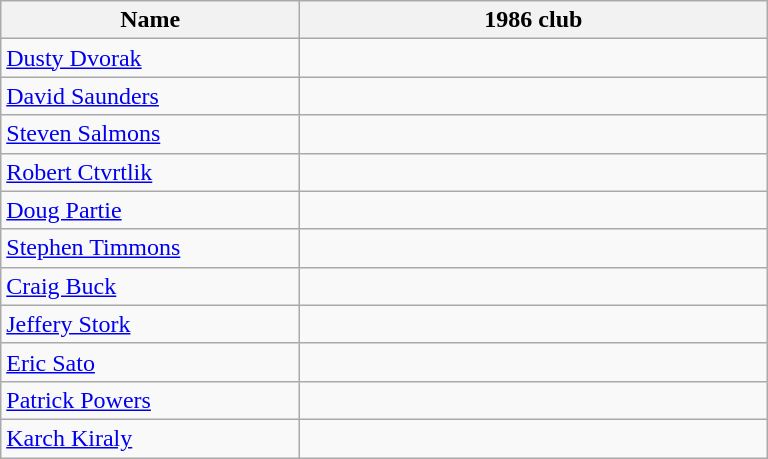<table class=wikitable sortable style=font-size:100%; text-align:center;>
<tr>
<th style=width:12em>Name</th>
<th style=width:19em>1986 club</th>
</tr>
<tr>
<td><a href='#'>Dusty Dvorak</a></td>
<td></td>
</tr>
<tr>
<td><a href='#'>David Saunders</a></td>
<td></td>
</tr>
<tr>
<td><a href='#'>Steven Salmons</a></td>
<td></td>
</tr>
<tr>
<td><a href='#'>Robert Ctvrtlik</a></td>
<td></td>
</tr>
<tr>
<td><a href='#'>Doug Partie</a></td>
<td></td>
</tr>
<tr>
<td><a href='#'>Stephen Timmons</a></td>
<td></td>
</tr>
<tr>
<td><a href='#'>Craig Buck</a></td>
<td></td>
</tr>
<tr>
<td><a href='#'>Jeffery Stork</a></td>
<td></td>
</tr>
<tr>
<td><a href='#'>Eric Sato</a></td>
<td></td>
</tr>
<tr>
<td><a href='#'>Patrick Powers</a></td>
<td></td>
</tr>
<tr>
<td><a href='#'>Karch Kiraly</a></td>
<td></td>
</tr>
</table>
